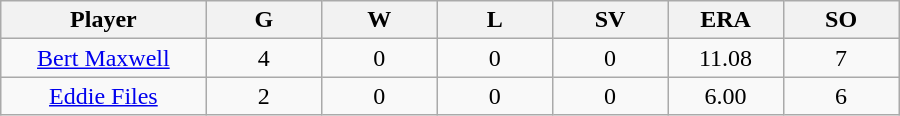<table class="wikitable sortable">
<tr>
<th bgcolor="#DDDDFF" width="16%">Player</th>
<th bgcolor="#DDDDFF" width="9%">G</th>
<th bgcolor="#DDDDFF" width="9%">W</th>
<th bgcolor="#DDDDFF" width="9%">L</th>
<th bgcolor="#DDDDFF" width="9%">SV</th>
<th bgcolor="#DDDDFF" width="9%">ERA</th>
<th bgcolor="#DDDDFF" width="9%">SO</th>
</tr>
<tr align="center">
<td><a href='#'>Bert Maxwell</a></td>
<td>4</td>
<td>0</td>
<td>0</td>
<td>0</td>
<td>11.08</td>
<td>7</td>
</tr>
<tr align="center">
<td><a href='#'>Eddie Files</a></td>
<td>2</td>
<td>0</td>
<td>0</td>
<td>0</td>
<td>6.00</td>
<td>6</td>
</tr>
</table>
